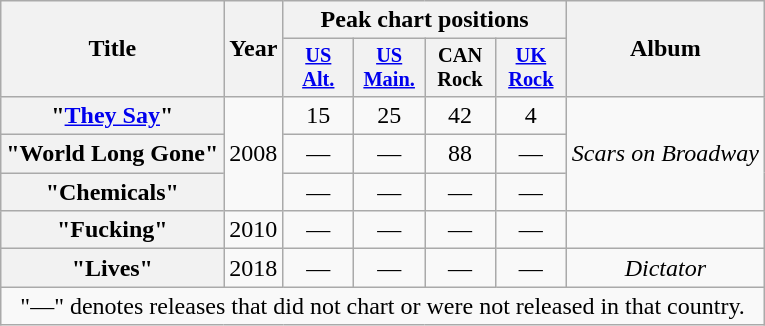<table class="wikitable plainrowheaders" style="text-align:center">
<tr>
<th rowspan="2">Title</th>
<th rowspan="2">Year</th>
<th colspan="4">Peak chart positions</th>
<th rowspan="2">Album</th>
</tr>
<tr>
<th style="width:3em;font-size:85%"><a href='#'>US<br>Alt.</a></th>
<th style="width:3em;font-size:85%"><a href='#'>US<br>Main.</a></th>
<th style="width:3em;font-size:85%">CAN<br>Rock</th>
<th style="width:3em;font-size:85%"><a href='#'>UK<br>Rock</a></th>
</tr>
<tr>
<th scope="row">"<a href='#'>They Say</a>"</th>
<td rowspan="3">2008</td>
<td>15</td>
<td>25</td>
<td>42</td>
<td>4</td>
<td rowspan="3"><em>Scars on Broadway</em></td>
</tr>
<tr>
<th scope="row">"World Long Gone"</th>
<td>—</td>
<td>—</td>
<td>88</td>
<td>—</td>
</tr>
<tr>
<th scope="row">"Chemicals"</th>
<td>—</td>
<td>—</td>
<td>—</td>
<td>—</td>
</tr>
<tr>
<th scope="row">"Fucking"</th>
<td>2010</td>
<td>—</td>
<td>—</td>
<td>—</td>
<td>—</td>
<td></td>
</tr>
<tr>
<th scope="row">"Lives"</th>
<td>2018</td>
<td>—</td>
<td>—</td>
<td>—</td>
<td>—</td>
<td><em>Dictator</em></td>
</tr>
<tr>
<td colspan="7" font-size:85%">"—" denotes releases that did not chart or were not released in that country.</td>
</tr>
</table>
